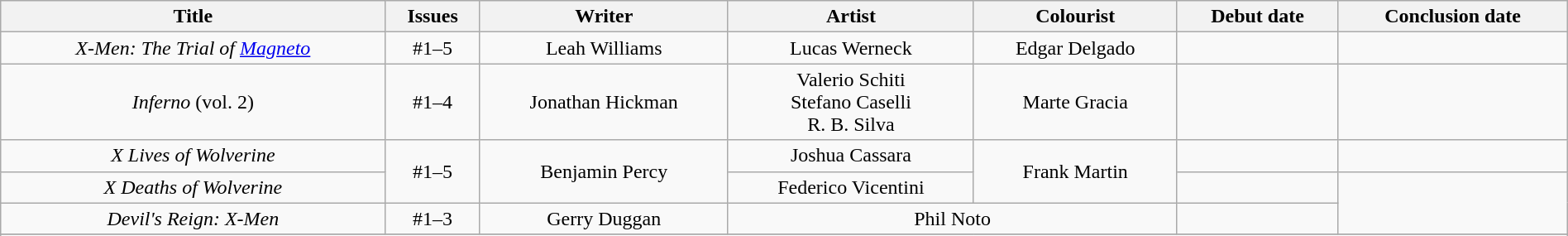<table class="wikitable" style="text-align:center; width:100%">
<tr>
<th scope="col">Title</th>
<th scope="col">Issues</th>
<th scope="col">Writer</th>
<th scope="col">Artist</th>
<th scope="col">Colourist</th>
<th scope="col">Debut date</th>
<th scope="col">Conclusion date</th>
</tr>
<tr>
<td><em>X-Men: The Trial of <a href='#'>Magneto</a></em></td>
<td>#1–5</td>
<td>Leah Williams</td>
<td>Lucas Werneck</td>
<td>Edgar Delgado</td>
<td></td>
<td></td>
</tr>
<tr>
<td><em>Inferno</em> (vol. 2)</td>
<td>#1–4</td>
<td>Jonathan Hickman</td>
<td>Valerio Schiti<br>Stefano Caselli<br>R. B. Silva</td>
<td>Marte Gracia</td>
<td></td>
<td></td>
</tr>
<tr>
<td><em>X Lives of Wolverine</em></td>
<td rowspan="2">#1–5</td>
<td rowspan="2">Benjamin Percy</td>
<td>Joshua Cassara</td>
<td rowspan="2">Frank Martin</td>
<td></td>
<td></td>
</tr>
<tr>
<td><em>X Deaths of Wolverine</em></td>
<td>Federico Vicentini</td>
<td></td>
<td rowspan="2"></td>
</tr>
<tr>
<td><em>Devil's Reign: X-Men</em></td>
<td>#1–3</td>
<td>Gerry Duggan</td>
<td colspan="2">Phil Noto</td>
<td></td>
</tr>
<tr>
</tr>
<tr>
</tr>
</table>
